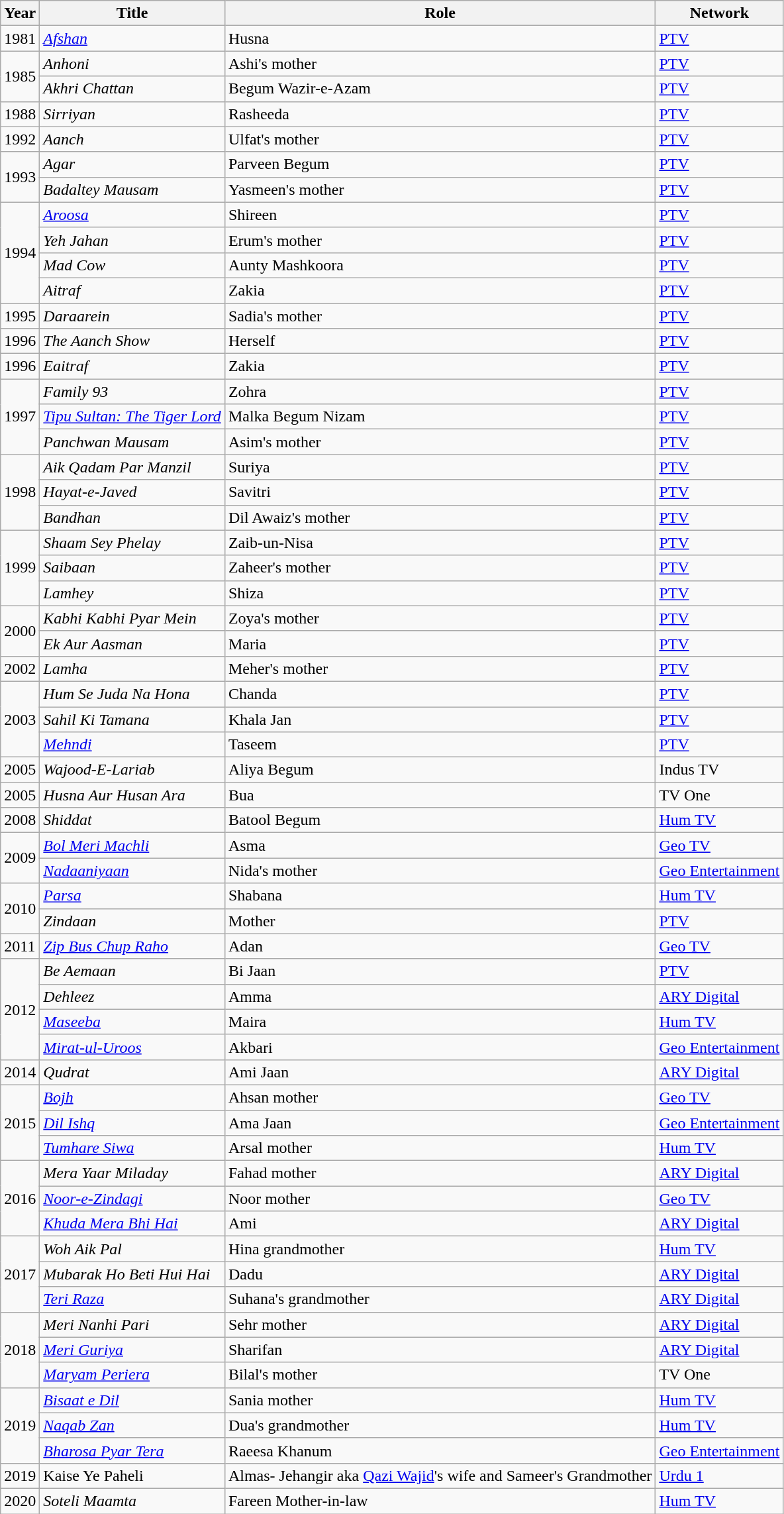<table class="wikitable sortable plainrowheaders">
<tr style="text-align:center;">
<th scope="col">Year</th>
<th scope="col">Title</th>
<th scope="col">Role</th>
<th scope="col">Network</th>
</tr>
<tr>
<td>1981</td>
<td><em><a href='#'>Afshan</a></em></td>
<td>Husna</td>
<td><a href='#'>PTV</a></td>
</tr>
<tr>
<td rowspan="2">1985</td>
<td><em>Anhoni</em></td>
<td>Ashi's mother</td>
<td><a href='#'>PTV</a></td>
</tr>
<tr>
<td><em> Akhri Chattan</em></td>
<td>Begum Wazir-e-Azam</td>
<td><a href='#'>PTV</a></td>
</tr>
<tr>
<td>1988</td>
<td><em>Sirriyan</em></td>
<td>Rasheeda</td>
<td><a href='#'>PTV</a></td>
</tr>
<tr>
<td>1992</td>
<td><em>Aanch</em></td>
<td>Ulfat's mother</td>
<td><a href='#'>PTV</a></td>
</tr>
<tr>
<td rowspan="2">1993</td>
<td><em>Agar</em></td>
<td>Parveen Begum</td>
<td><a href='#'>PTV</a></td>
</tr>
<tr>
<td><em>Badaltey Mausam</em></td>
<td>Yasmeen's mother</td>
<td><a href='#'>PTV</a></td>
</tr>
<tr>
<td rowspan="4">1994</td>
<td><em><a href='#'>Aroosa</a></em></td>
<td>Shireen</td>
<td><a href='#'>PTV</a></td>
</tr>
<tr>
<td><em>Yeh Jahan</em></td>
<td>Erum's mother</td>
<td><a href='#'>PTV</a></td>
</tr>
<tr>
<td><em>Mad Cow</em></td>
<td>Aunty Mashkoora</td>
<td><a href='#'>PTV</a></td>
</tr>
<tr>
<td><em>Aitraf</em></td>
<td>Zakia</td>
<td><a href='#'>PTV</a></td>
</tr>
<tr>
<td>1995</td>
<td><em>Daraarein</em></td>
<td>Sadia's mother</td>
<td><a href='#'>PTV</a></td>
</tr>
<tr>
<td>1996</td>
<td><em>The Aanch Show</em></td>
<td>Herself</td>
<td><a href='#'>PTV</a></td>
</tr>
<tr>
<td>1996</td>
<td><em>Eaitraf</em></td>
<td>Zakia</td>
<td><a href='#'>PTV</a></td>
</tr>
<tr>
<td rowspan="3">1997</td>
<td><em>Family 93</em></td>
<td>Zohra</td>
<td><a href='#'>PTV</a></td>
</tr>
<tr>
<td><em><a href='#'>Tipu Sultan: The Tiger Lord</a></em></td>
<td>Malka Begum Nizam</td>
<td><a href='#'>PTV</a></td>
</tr>
<tr>
<td><em>Panchwan Mausam</em></td>
<td>Asim's mother</td>
<td><a href='#'>PTV</a></td>
</tr>
<tr>
<td rowspan="3">1998</td>
<td><em>Aik Qadam Par Manzil</em></td>
<td>Suriya</td>
<td><a href='#'>PTV</a></td>
</tr>
<tr>
<td><em>Hayat-e-Javed</em></td>
<td>Savitri</td>
<td><a href='#'>PTV</a></td>
</tr>
<tr>
<td><em>Bandhan</em></td>
<td>Dil Awaiz's mother</td>
<td><a href='#'>PTV</a></td>
</tr>
<tr>
<td rowspan="3">1999</td>
<td><em>Shaam Sey Phelay</em></td>
<td>Zaib-un-Nisa</td>
<td><a href='#'>PTV</a></td>
</tr>
<tr>
<td><em>Saibaan</em></td>
<td>Zaheer's mother</td>
<td><a href='#'>PTV</a></td>
</tr>
<tr>
<td><em>Lamhey</em></td>
<td>Shiza</td>
<td><a href='#'>PTV</a></td>
</tr>
<tr>
<td rowspan="2">2000</td>
<td><em>Kabhi Kabhi Pyar Mein</em></td>
<td>Zoya's mother</td>
<td><a href='#'>PTV</a></td>
</tr>
<tr>
<td><em>Ek Aur Aasman</em></td>
<td>Maria</td>
<td><a href='#'>PTV</a></td>
</tr>
<tr>
<td>2002</td>
<td><em>Lamha</em></td>
<td>Meher's mother</td>
<td><a href='#'>PTV</a></td>
</tr>
<tr>
<td rowspan="3">2003</td>
<td><em>Hum Se Juda Na Hona</em></td>
<td>Chanda</td>
<td><a href='#'>PTV</a></td>
</tr>
<tr>
<td><em>Sahil Ki Tamana</em></td>
<td>Khala Jan</td>
<td><a href='#'>PTV</a></td>
</tr>
<tr>
<td><em><a href='#'>Mehndi</a></em></td>
<td>Taseem</td>
<td><a href='#'>PTV</a></td>
</tr>
<tr>
<td>2005</td>
<td><em>Wajood-E-Lariab</em></td>
<td>Aliya Begum</td>
<td>Indus TV</td>
</tr>
<tr>
<td>2005</td>
<td><em>Husna Aur Husan Ara</em></td>
<td>Bua</td>
<td>TV One</td>
</tr>
<tr>
<td>2008</td>
<td><em>Shiddat</em></td>
<td>Batool Begum</td>
<td><a href='#'>Hum TV</a></td>
</tr>
<tr>
<td rowspan="2">2009</td>
<td><em><a href='#'>Bol Meri Machli</a></em></td>
<td>Asma</td>
<td><a href='#'>Geo TV</a></td>
</tr>
<tr>
<td><em><a href='#'>Nadaaniyaan</a></em></td>
<td>Nida's mother</td>
<td><a href='#'>Geo Entertainment</a></td>
</tr>
<tr>
<td rowspan="2">2010</td>
<td><em><a href='#'>Parsa</a></em></td>
<td>Shabana</td>
<td><a href='#'>Hum TV</a></td>
</tr>
<tr>
<td><em>Zindaan</em></td>
<td>Mother</td>
<td><a href='#'>PTV</a></td>
</tr>
<tr>
<td>2011</td>
<td><em><a href='#'>Zip Bus Chup Raho</a></em></td>
<td>Adan</td>
<td><a href='#'>Geo TV</a></td>
</tr>
<tr>
<td rowspan="4">2012</td>
<td><em>Be Aemaan</em></td>
<td>Bi Jaan</td>
<td><a href='#'>PTV</a></td>
</tr>
<tr>
<td><em>Dehleez</em></td>
<td>Amma</td>
<td><a href='#'>ARY Digital</a></td>
</tr>
<tr>
<td><em><a href='#'>Maseeba</a></em></td>
<td>Maira</td>
<td><a href='#'>Hum TV</a></td>
</tr>
<tr>
<td><em><a href='#'>Mirat-ul-Uroos</a></em></td>
<td>Akbari</td>
<td><a href='#'>Geo Entertainment</a></td>
</tr>
<tr>
<td>2014</td>
<td><em>Qudrat</em></td>
<td>Ami Jaan</td>
<td><a href='#'>ARY Digital</a></td>
</tr>
<tr>
<td rowspan="3">2015</td>
<td><em><a href='#'>Bojh</a></em></td>
<td>Ahsan mother</td>
<td><a href='#'>Geo TV</a></td>
</tr>
<tr>
<td><em><a href='#'>Dil Ishq</a></em></td>
<td>Ama Jaan</td>
<td><a href='#'>Geo Entertainment</a></td>
</tr>
<tr>
<td><em><a href='#'>Tumhare Siwa</a></em></td>
<td>Arsal mother</td>
<td><a href='#'>Hum TV</a></td>
</tr>
<tr>
<td rowspan="3">2016</td>
<td><em>Mera Yaar Miladay</em></td>
<td>Fahad mother</td>
<td><a href='#'>ARY Digital</a></td>
</tr>
<tr>
<td><em><a href='#'>Noor-e-Zindagi</a></em></td>
<td>Noor mother</td>
<td><a href='#'>Geo TV</a></td>
</tr>
<tr>
<td><em><a href='#'>Khuda Mera Bhi Hai</a></em></td>
<td>Ami</td>
<td><a href='#'>ARY Digital</a></td>
</tr>
<tr>
<td rowspan="3">2017</td>
<td><em>Woh Aik Pal</em></td>
<td>Hina grandmother</td>
<td><a href='#'>Hum TV</a></td>
</tr>
<tr>
<td><em>Mubarak Ho Beti Hui Hai</em></td>
<td>Dadu</td>
<td><a href='#'>ARY Digital</a></td>
</tr>
<tr>
<td><em><a href='#'>Teri Raza</a></em></td>
<td>Suhana's grandmother</td>
<td><a href='#'>ARY Digital</a></td>
</tr>
<tr>
<td rowspan="3">2018</td>
<td><em>Meri Nanhi Pari</em></td>
<td>Sehr mother</td>
<td><a href='#'>ARY Digital</a></td>
</tr>
<tr>
<td><em><a href='#'>Meri Guriya</a></em></td>
<td>Sharifan</td>
<td><a href='#'>ARY Digital</a></td>
</tr>
<tr>
<td><em><a href='#'>Maryam Periera</a></em></td>
<td>Bilal's mother</td>
<td>TV One</td>
</tr>
<tr>
<td rowspan="3">2019</td>
<td><em><a href='#'>Bisaat e Dil</a></em></td>
<td>Sania mother</td>
<td><a href='#'>Hum TV</a></td>
</tr>
<tr>
<td><em><a href='#'>Naqab Zan</a></em></td>
<td>Dua's grandmother</td>
<td><a href='#'>Hum TV</a></td>
</tr>
<tr>
<td><em><a href='#'>Bharosa Pyar Tera</a></em></td>
<td>Raeesa Khanum</td>
<td><a href='#'>Geo Entertainment</a></td>
</tr>
<tr>
<td>2019</td>
<td>Kaise Ye Paheli</td>
<td>Almas- Jehangir aka <a href='#'>Qazi Wajid</a>'s wife and Sameer's Grandmother</td>
<td><a href='#'>Urdu 1</a></td>
</tr>
<tr>
<td>2020</td>
<td><em>Soteli Maamta</em></td>
<td>Fareen Mother-in-law</td>
<td><a href='#'>Hum TV</a></td>
</tr>
</table>
